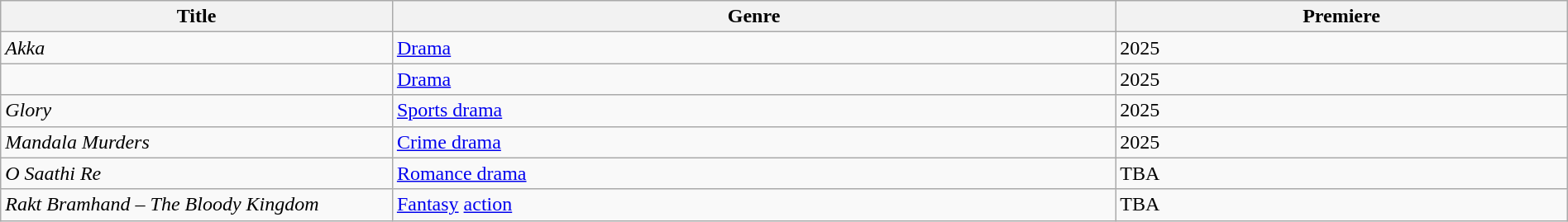<table class="wikitable sortable" style="width:100%;">
<tr>
<th scope="col" style="width:25%;">Title</th>
<th>Genre</th>
<th>Premiere</th>
</tr>
<tr>
<td><em>Akka</em></td>
<td><a href='#'>Drama</a></td>
<td>2025</td>
</tr>
<tr>
<td><em></em></td>
<td><a href='#'>Drama</a></td>
<td>2025</td>
</tr>
<tr>
<td><em>Glory</em></td>
<td><a href='#'>Sports drama</a></td>
<td>2025</td>
</tr>
<tr>
<td><em>Mandala Murders</em></td>
<td><a href='#'>Crime drama</a></td>
<td>2025</td>
</tr>
<tr>
<td><em>O Saathi Re</em></td>
<td><a href='#'>Romance drama</a></td>
<td>TBA</td>
</tr>
<tr>
<td><em>Rakt Bramhand – The Bloody Kingdom</em></td>
<td><a href='#'>Fantasy</a> <a href='#'>action</a></td>
<td>TBA</td>
</tr>
</table>
